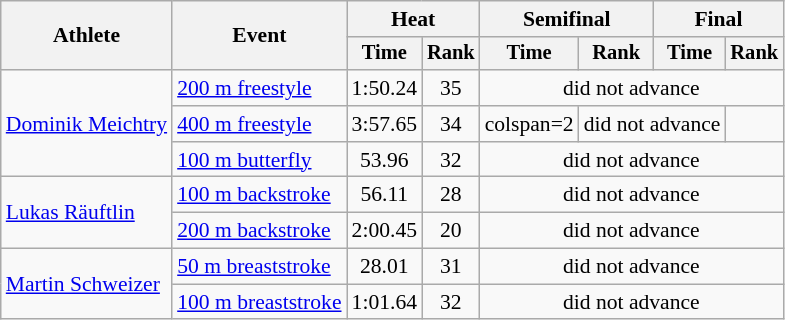<table class=wikitable style="font-size:90%">
<tr>
<th rowspan="2">Athlete</th>
<th rowspan="2">Event</th>
<th colspan="2">Heat</th>
<th colspan="2">Semifinal</th>
<th colspan="2">Final</th>
</tr>
<tr style="font-size:95%">
<th>Time</th>
<th>Rank</th>
<th>Time</th>
<th>Rank</th>
<th>Time</th>
<th>Rank</th>
</tr>
<tr align=center>
<td align=left rowspan=3><a href='#'>Dominik Meichtry</a></td>
<td align=left><a href='#'>200 m freestyle</a></td>
<td>1:50.24</td>
<td>35</td>
<td colspan=4>did not advance</td>
</tr>
<tr align=center>
<td align=left><a href='#'>400 m freestyle</a></td>
<td>3:57.65</td>
<td>34</td>
<td>colspan=2 </td>
<td colspan=2>did not advance</td>
</tr>
<tr align=center>
<td align=left><a href='#'>100 m butterfly</a></td>
<td>53.96</td>
<td>32</td>
<td colspan=4>did not advance</td>
</tr>
<tr align=center>
<td align=left rowspan=2><a href='#'>Lukas Räuftlin</a></td>
<td align=left><a href='#'>100 m backstroke</a></td>
<td>56.11</td>
<td>28</td>
<td colspan=4>did not advance</td>
</tr>
<tr align=center>
<td align=left><a href='#'>200 m backstroke</a></td>
<td>2:00.45</td>
<td>20</td>
<td colspan=4>did not advance</td>
</tr>
<tr align=center>
<td align=left rowspan=2><a href='#'>Martin Schweizer</a></td>
<td align=left><a href='#'>50 m breaststroke</a></td>
<td>28.01</td>
<td>31</td>
<td colspan=4>did not advance</td>
</tr>
<tr align=center>
<td align=left><a href='#'>100 m breaststroke</a></td>
<td>1:01.64</td>
<td>32</td>
<td colspan=4>did not advance</td>
</tr>
</table>
